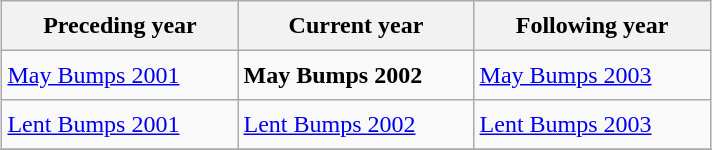<table class="wikitable" style="margin:1em auto; height:100px" align="center">
<tr>
<th width=150>Preceding year</th>
<th width=150>Current year</th>
<th width=150>Following year</th>
</tr>
<tr>
<td><a href='#'>May Bumps 2001</a></td>
<td><strong>May Bumps 2002</strong></td>
<td><a href='#'>May Bumps 2003</a></td>
</tr>
<tr>
<td><a href='#'>Lent Bumps 2001</a></td>
<td><a href='#'>Lent Bumps 2002</a></td>
<td><a href='#'>Lent Bumps 2003</a></td>
</tr>
<tr>
</tr>
</table>
